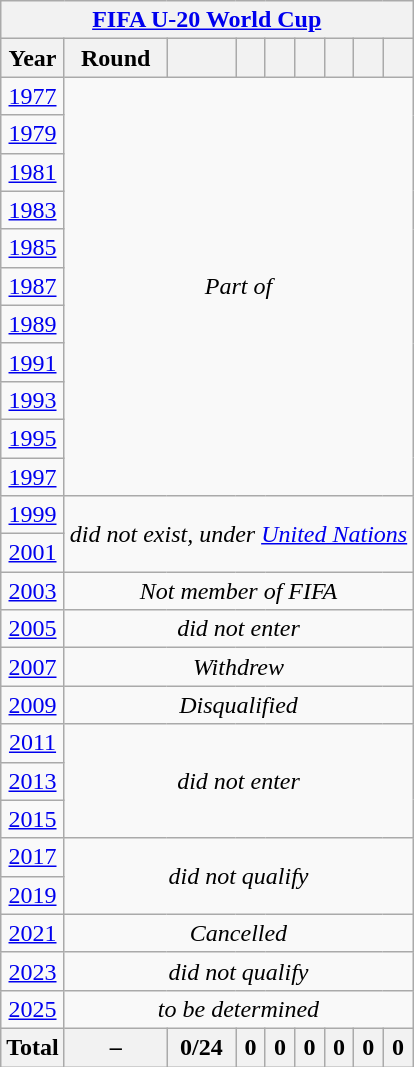<table class="wikitable" style="text-align:center;">
<tr>
<th colspan="9"><a href='#'>FIFA U-20 World Cup</a></th>
</tr>
<tr>
<th>Year</th>
<th>Round</th>
<th></th>
<th></th>
<th></th>
<th></th>
<th></th>
<th></th>
<th></th>
</tr>
<tr>
<td> <a href='#'>1977</a></td>
<td rowspan=11 colspan=8><em>Part of </em></td>
</tr>
<tr>
<td> <a href='#'>1979</a></td>
</tr>
<tr>
<td> <a href='#'>1981</a></td>
</tr>
<tr>
<td> <a href='#'>1983</a></td>
</tr>
<tr>
<td> <a href='#'>1985</a></td>
</tr>
<tr>
<td> <a href='#'>1987</a></td>
</tr>
<tr>
<td> <a href='#'>1989</a></td>
</tr>
<tr>
<td> <a href='#'>1991</a></td>
</tr>
<tr>
<td> <a href='#'>1993</a></td>
</tr>
<tr>
<td> <a href='#'>1995</a></td>
</tr>
<tr>
<td> <a href='#'>1997</a></td>
</tr>
<tr>
<td> <a href='#'>1999</a></td>
<td colspan=8 rowspan=2><em>did not exist, under <a href='#'>United Nations</a></em></td>
</tr>
<tr>
<td> <a href='#'>2001</a></td>
</tr>
<tr>
<td> <a href='#'>2003</a></td>
<td colspan=8><em>Not member of FIFA</em></td>
</tr>
<tr>
<td> <a href='#'>2005</a></td>
<td colspan=8><em>did not enter</em></td>
</tr>
<tr>
<td> <a href='#'>2007</a></td>
<td colspan=8><em>Withdrew</em></td>
</tr>
<tr>
<td> <a href='#'>2009</a></td>
<td colspan=8><em>Disqualified</em></td>
</tr>
<tr>
<td> <a href='#'>2011</a></td>
<td colspan=8 rowspan=3><em>did not enter</em></td>
</tr>
<tr>
<td> <a href='#'>2013</a></td>
</tr>
<tr>
<td> <a href='#'>2015</a></td>
</tr>
<tr>
<td> <a href='#'>2017</a></td>
<td colspan=8 rowspan=2><em>did not qualify</em></td>
</tr>
<tr>
<td> <a href='#'>2019</a></td>
</tr>
<tr>
<td> <a href='#'>2021</a></td>
<td colspan=8><em>Cancelled</em></td>
</tr>
<tr>
<td> <a href='#'>2023</a></td>
<td colspan=8><em>did not qualify</em></td>
</tr>
<tr>
<td> <a href='#'>2025</a></td>
<td colspan=8><em>to be determined</em></td>
</tr>
<tr>
<th><strong>Total</strong></th>
<th>–</th>
<th><strong>0/24</strong></th>
<th><strong>0</strong></th>
<th><strong>0</strong></th>
<th><strong>0</strong></th>
<th><strong>0</strong></th>
<th><strong>0</strong></th>
<th><strong>0</strong></th>
</tr>
</table>
